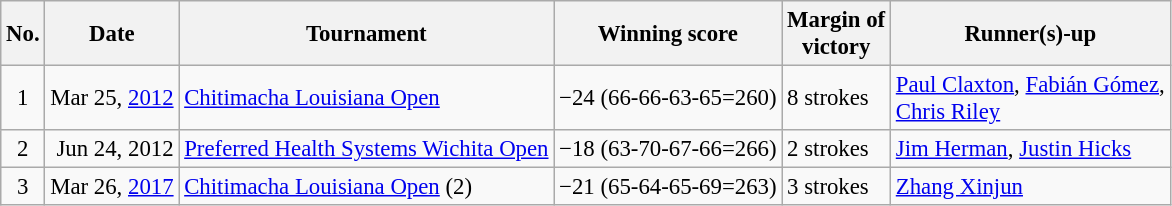<table class="wikitable" style="font-size:95%;">
<tr>
<th>No.</th>
<th>Date</th>
<th>Tournament</th>
<th>Winning score</th>
<th>Margin of<br>victory</th>
<th>Runner(s)-up</th>
</tr>
<tr>
<td align=center>1</td>
<td align=right>Mar 25, <a href='#'>2012</a></td>
<td><a href='#'>Chitimacha Louisiana Open</a></td>
<td>−24 (66-66-63-65=260)</td>
<td>8 strokes</td>
<td> <a href='#'>Paul Claxton</a>,  <a href='#'>Fabián Gómez</a>,<br> <a href='#'>Chris Riley</a></td>
</tr>
<tr>
<td align=center>2</td>
<td align=right>Jun 24, 2012</td>
<td><a href='#'>Preferred Health Systems Wichita Open</a></td>
<td>−18 (63-70-67-66=266)</td>
<td>2 strokes</td>
<td> <a href='#'>Jim Herman</a>,  <a href='#'>Justin Hicks</a></td>
</tr>
<tr>
<td align=center>3</td>
<td align=right>Mar 26, <a href='#'>2017</a></td>
<td><a href='#'>Chitimacha Louisiana Open</a> (2)</td>
<td>−21 (65-64-65-69=263)</td>
<td>3 strokes</td>
<td> <a href='#'>Zhang Xinjun</a></td>
</tr>
</table>
